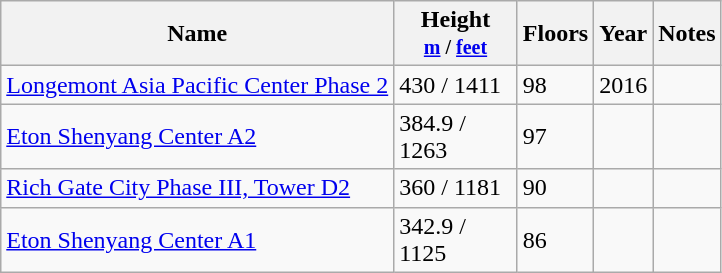<table class="wikitable sortable">
<tr>
<th>Name</th>
<th width="75px">Height<br><small><a href='#'>m</a> / <a href='#'>feet</a></small></th>
<th>Floors</th>
<th>Year</th>
<th class="unsortable">Notes</th>
</tr>
<tr>
<td><a href='#'>Longemont Asia Pacific Center Phase 2</a></td>
<td>430 / 1411</td>
<td>98</td>
<td>2016</td>
<td></td>
</tr>
<tr>
<td><a href='#'>Eton Shenyang Center A2</a></td>
<td>384.9 / 1263</td>
<td>97</td>
<td></td>
<td></td>
</tr>
<tr>
<td><a href='#'>Rich Gate City Phase III, Tower D2</a></td>
<td>360 / 1181</td>
<td>90</td>
<td></td>
<td></td>
</tr>
<tr>
<td><a href='#'>Eton Shenyang Center A1</a></td>
<td>342.9 / 1125</td>
<td>86</td>
<td></td>
<td></td>
</tr>
</table>
